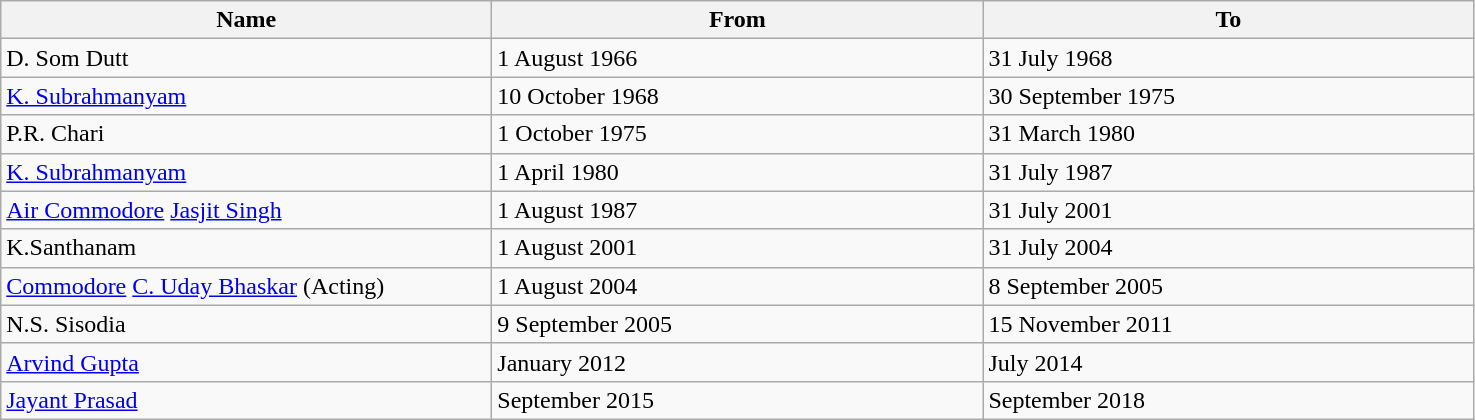<table class="wikitable" style="text-align: left;">
<tr>
<th style="width:20em;">Name</th>
<th style="width:20em;">From</th>
<th style="width:20em;">To</th>
</tr>
<tr>
<td>D. Som Dutt</td>
<td>1 August 1966</td>
<td>31 July 1968</td>
</tr>
<tr>
<td><a href='#'>K. Subrahmanyam</a></td>
<td>10 October 1968</td>
<td>30 September 1975</td>
</tr>
<tr>
<td>P.R. Chari</td>
<td>1 October 1975</td>
<td>31 March 1980</td>
</tr>
<tr>
<td><a href='#'>K. Subrahmanyam</a></td>
<td>1 April 1980</td>
<td>31 July 1987</td>
</tr>
<tr>
<td><a href='#'>Air Commodore</a> <a href='#'>Jasjit Singh</a></td>
<td>1 August 1987</td>
<td>31 July 2001</td>
</tr>
<tr>
<td>K.Santhanam</td>
<td>1 August 2001</td>
<td>31 July 2004</td>
</tr>
<tr>
<td><a href='#'>Commodore</a> <a href='#'>C. Uday Bhaskar</a> (Acting)</td>
<td>1 August 2004</td>
<td>8 September 2005</td>
</tr>
<tr>
<td>N.S. Sisodia</td>
<td>9 September 2005</td>
<td>15 November 2011</td>
</tr>
<tr>
<td><a href='#'>Arvind Gupta</a></td>
<td>January 2012</td>
<td>July 2014</td>
</tr>
<tr>
<td><a href='#'>Jayant Prasad</a></td>
<td>September 2015</td>
<td>September 2018</td>
</tr>
</table>
